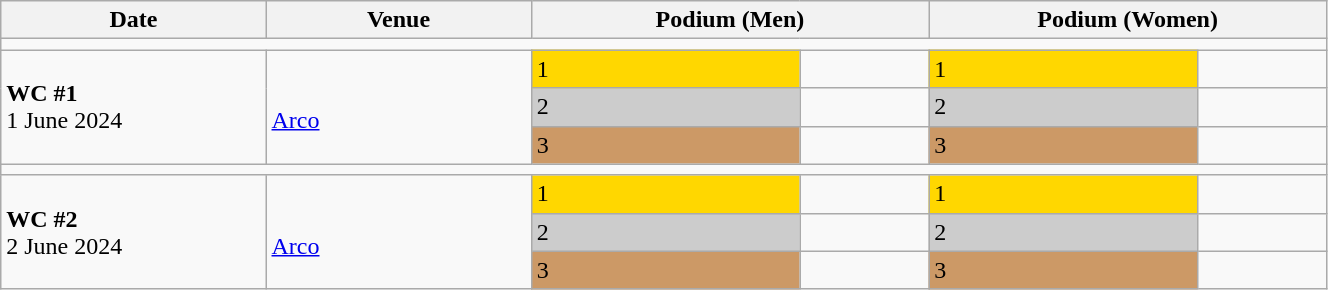<table class="wikitable" width=70%>
<tr>
<th>Date</th>
<th width=20%>Venue</th>
<th colspan=2 width=30%>Podium (Men)</th>
<th colspan=2 width=30%>Podium (Women)</th>
</tr>
<tr>
<td colspan=6></td>
</tr>
<tr>
<td rowspan=3><strong>WC #1</strong> <br> 1 June 2024</td>
<td rowspan=3><br><a href='#'>Arco</a></td>
<td bgcolor=FFD700>1</td>
<td></td>
<td bgcolor=FFD700>1</td>
<td></td>
</tr>
<tr>
<td bgcolor=CCCCCC>2</td>
<td></td>
<td bgcolor=CCCCCC>2</td>
<td></td>
</tr>
<tr>
<td bgcolor=CC9966>3</td>
<td></td>
<td bgcolor=CC9966>3</td>
<td></td>
</tr>
<tr>
<td colspan=6></td>
</tr>
<tr>
<td rowspan=3><strong>WC #2</strong> <br> 2 June 2024</td>
<td rowspan=3><br><a href='#'>Arco</a></td>
<td bgcolor=FFD700>1</td>
<td></td>
<td bgcolor=FFD700>1</td>
<td></td>
</tr>
<tr>
<td bgcolor=CCCCCC>2</td>
<td></td>
<td bgcolor=CCCCCC>2</td>
<td></td>
</tr>
<tr>
<td bgcolor=CC9966>3</td>
<td></td>
<td bgcolor=CC9966>3</td>
<td></td>
</tr>
</table>
